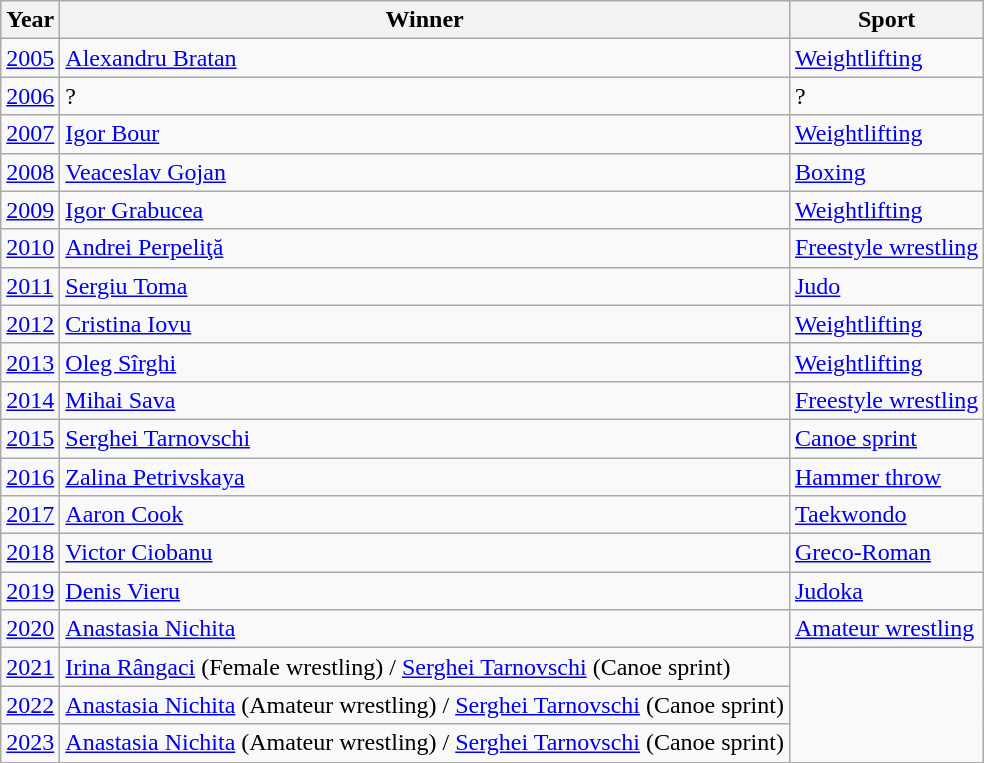<table class="wikitable sortable">
<tr>
<th>Year</th>
<th>Winner</th>
<th>Sport</th>
</tr>
<tr>
<td><a href='#'>2005</a></td>
<td><a href='#'>Alexandru Bratan</a></td>
<td><a href='#'>Weightlifting</a></td>
</tr>
<tr>
<td><a href='#'>2006</a></td>
<td>?</td>
<td>?</td>
</tr>
<tr>
<td><a href='#'>2007</a></td>
<td><a href='#'>Igor Bour</a></td>
<td><a href='#'>Weightlifting</a></td>
</tr>
<tr>
<td><a href='#'>2008</a></td>
<td><a href='#'>Veaceslav Gojan</a></td>
<td><a href='#'>Boxing</a></td>
</tr>
<tr>
<td><a href='#'>2009</a></td>
<td><a href='#'>Igor Grabucea</a></td>
<td><a href='#'>Weightlifting</a></td>
</tr>
<tr>
<td><a href='#'>2010</a></td>
<td><a href='#'>Andrei Perpeliţă</a></td>
<td><a href='#'>Freestyle wrestling</a></td>
</tr>
<tr>
<td><a href='#'>2011</a></td>
<td><a href='#'>Sergiu Toma</a></td>
<td><a href='#'>Judo</a></td>
</tr>
<tr>
<td><a href='#'>2012</a></td>
<td><a href='#'>Cristina Iovu</a></td>
<td><a href='#'>Weightlifting</a></td>
</tr>
<tr>
<td><a href='#'>2013</a></td>
<td><a href='#'>Oleg Sîrghi</a></td>
<td><a href='#'>Weightlifting</a></td>
</tr>
<tr>
<td><a href='#'>2014</a></td>
<td><a href='#'>Mihai Sava</a></td>
<td><a href='#'>Freestyle wrestling</a></td>
</tr>
<tr>
<td><a href='#'>2015</a></td>
<td><a href='#'>Serghei Tarnovschi</a></td>
<td><a href='#'>Canoe sprint</a></td>
</tr>
<tr>
<td><a href='#'>2016</a></td>
<td><a href='#'>Zalina Petrivskaya</a></td>
<td><a href='#'>Hammer throw</a></td>
</tr>
<tr>
<td><a href='#'>2017</a></td>
<td><a href='#'>Aaron Cook</a></td>
<td><a href='#'>Taekwondo</a></td>
</tr>
<tr>
<td><a href='#'>2018</a></td>
<td><a href='#'>Victor Ciobanu</a></td>
<td><a href='#'>Greco-Roman</a></td>
</tr>
<tr>
<td><a href='#'>2019</a></td>
<td><a href='#'>Denis Vieru</a></td>
<td><a href='#'>Judoka</a></td>
</tr>
<tr>
<td><a href='#'>2020</a></td>
<td><a href='#'>Anastasia Nichita</a></td>
<td><a href='#'>Amateur wrestling</a></td>
</tr>
<tr>
<td><a href='#'>2021</a></td>
<td><a href='#'>Irina Rângaci</a> (Female wrestling) / <a href='#'>Serghei Tarnovschi</a> (Canoe sprint)</td>
</tr>
<tr>
<td><a href='#'>2022</a></td>
<td><a href='#'>Anastasia Nichita</a> (Amateur wrestling) / <a href='#'>Serghei Tarnovschi</a> (Canoe sprint)</td>
</tr>
<tr>
<td><a href='#'>2023</a></td>
<td><a href='#'>Anastasia Nichita</a> (Amateur wrestling) / <a href='#'>Serghei Tarnovschi</a> (Canoe sprint)</td>
</tr>
</table>
